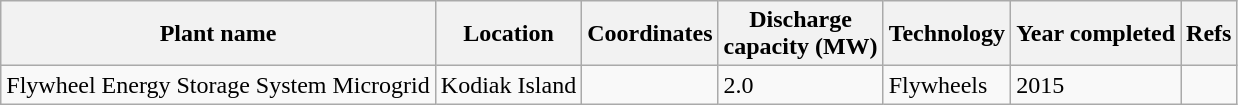<table class="wikitable sortable">
<tr>
<th>Plant name</th>
<th>Location</th>
<th>Coordinates</th>
<th>Discharge<br>capacity (MW)</th>
<th>Technology</th>
<th>Year completed</th>
<th>Refs</th>
</tr>
<tr>
<td>Flywheel Energy Storage System Microgrid</td>
<td>Kodiak Island</td>
<td></td>
<td>2.0</td>
<td>Flywheels</td>
<td>2015</td>
<td></td>
</tr>
</table>
